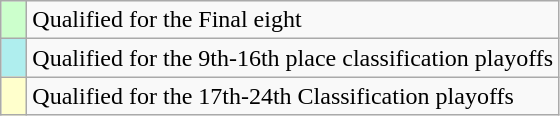<table class="wikitable" style="text-align: left;">
<tr>
<td width="10px" bgcolor="#ccffcc"></td>
<td>Qualified for the Final eight</td>
</tr>
<tr>
<td width="10px" bgcolor="#afeeee"></td>
<td>Qualified for the 9th-16th place classification playoffs</td>
</tr>
<tr>
<td width="10px" bgcolor="#ffffcc"></td>
<td>Qualified for the 17th-24th Classification playoffs</td>
</tr>
</table>
